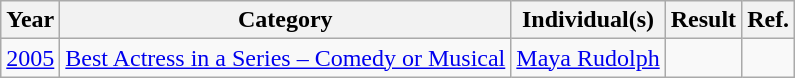<table class="wikitable">
<tr>
<th>Year</th>
<th>Category</th>
<th>Individual(s)</th>
<th>Result</th>
<th>Ref.</th>
</tr>
<tr>
<td><a href='#'>2005</a></td>
<td><a href='#'>Best Actress in a Series – Comedy or Musical</a></td>
<td><a href='#'>Maya Rudolph</a></td>
<td></td>
<td align="center"></td>
</tr>
</table>
